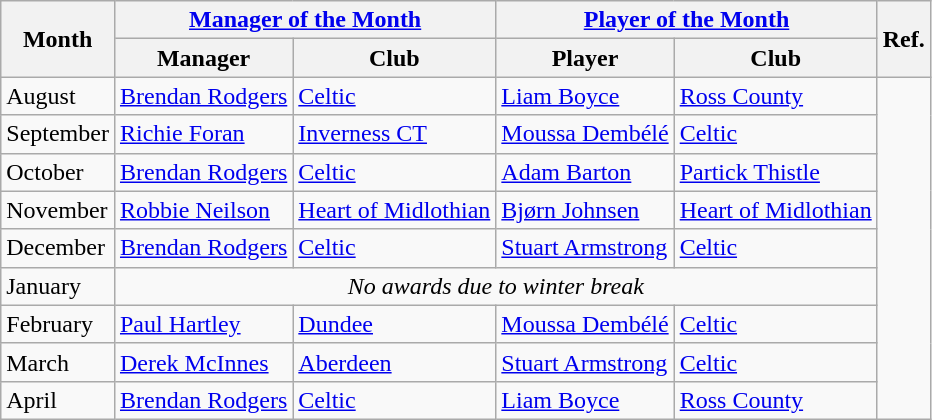<table class="wikitable">
<tr>
<th rowspan="2">Month</th>
<th colspan="2"><a href='#'>Manager of the Month</a></th>
<th colspan="2"><a href='#'>Player of the Month</a></th>
<th rowspan="2">Ref.</th>
</tr>
<tr>
<th>Manager</th>
<th>Club</th>
<th>Player</th>
<th>Club</th>
</tr>
<tr>
<td>August</td>
<td> <a href='#'>Brendan Rodgers</a></td>
<td><a href='#'>Celtic</a></td>
<td> <a href='#'>Liam Boyce</a></td>
<td><a href='#'>Ross County</a></td>
<td rowspan="9"></td>
</tr>
<tr>
<td>September</td>
<td> <a href='#'>Richie Foran</a></td>
<td><a href='#'>Inverness CT</a></td>
<td> <a href='#'>Moussa Dembélé</a></td>
<td><a href='#'>Celtic</a></td>
</tr>
<tr>
<td>October</td>
<td> <a href='#'>Brendan Rodgers</a></td>
<td><a href='#'>Celtic</a></td>
<td> <a href='#'>Adam Barton</a></td>
<td><a href='#'>Partick Thistle</a></td>
</tr>
<tr>
<td>November</td>
<td> <a href='#'>Robbie Neilson</a></td>
<td><a href='#'>Heart of Midlothian</a></td>
<td> <a href='#'>Bjørn Johnsen</a></td>
<td><a href='#'>Heart of Midlothian</a></td>
</tr>
<tr>
<td>December</td>
<td> <a href='#'>Brendan Rodgers</a></td>
<td><a href='#'>Celtic</a></td>
<td> <a href='#'>Stuart Armstrong</a></td>
<td><a href='#'>Celtic</a></td>
</tr>
<tr>
<td>January</td>
<td align="center" colspan="4"><em>No awards due to winter break</em></td>
</tr>
<tr>
<td>February</td>
<td> <a href='#'>Paul Hartley</a></td>
<td><a href='#'>Dundee</a></td>
<td> <a href='#'>Moussa Dembélé</a></td>
<td><a href='#'>Celtic</a></td>
</tr>
<tr>
<td>March</td>
<td> <a href='#'>Derek McInnes</a></td>
<td><a href='#'>Aberdeen</a></td>
<td> <a href='#'>Stuart Armstrong</a></td>
<td><a href='#'>Celtic</a></td>
</tr>
<tr>
<td>April</td>
<td> <a href='#'>Brendan Rodgers</a></td>
<td><a href='#'>Celtic</a></td>
<td> <a href='#'>Liam Boyce</a></td>
<td><a href='#'>Ross County</a></td>
</tr>
</table>
